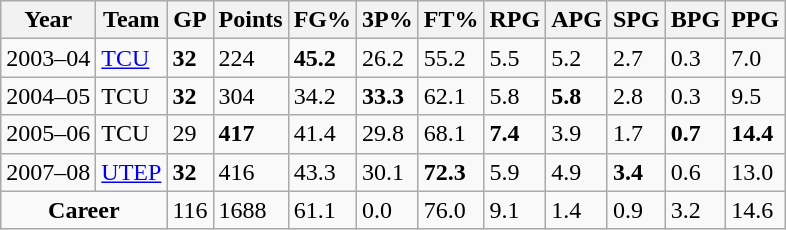<table class="wikitable sortable">
<tr>
<th>Year</th>
<th>Team</th>
<th>GP</th>
<th>Points</th>
<th>FG%</th>
<th>3P%</th>
<th>FT%</th>
<th>RPG</th>
<th>APG</th>
<th>SPG</th>
<th>BPG</th>
<th>PPG</th>
</tr>
<tr>
<td>2003–04</td>
<td><a href='#'>TCU</a></td>
<td><strong>32</strong></td>
<td>224</td>
<td><strong>45.2</strong></td>
<td>26.2</td>
<td>55.2</td>
<td>5.5</td>
<td>5.2</td>
<td>2.7</td>
<td>0.3</td>
<td>7.0</td>
</tr>
<tr>
<td>2004–05</td>
<td>TCU</td>
<td><strong>32</strong></td>
<td>304</td>
<td>34.2</td>
<td><strong>33.3</strong></td>
<td>62.1</td>
<td>5.8</td>
<td><strong>5.8</strong></td>
<td>2.8</td>
<td>0.3</td>
<td>9.5</td>
</tr>
<tr>
<td>2005–06</td>
<td>TCU</td>
<td>29</td>
<td><strong>417</strong></td>
<td>41.4</td>
<td>29.8</td>
<td>68.1</td>
<td><strong>7.4</strong></td>
<td>3.9</td>
<td>1.7</td>
<td><strong>0.7</strong></td>
<td><strong>14.4</strong></td>
</tr>
<tr>
<td>2007–08</td>
<td><a href='#'>UTEP</a></td>
<td><strong>32</strong></td>
<td>416</td>
<td>43.3</td>
<td>30.1</td>
<td><strong>72.3</strong></td>
<td>5.9</td>
<td>4.9</td>
<td><strong>3.4</strong></td>
<td>0.6</td>
<td>13.0</td>
</tr>
<tr class="sortbottom">
<td colspan=2 align=center><strong>Career</strong></td>
<td>116</td>
<td>1688</td>
<td>61.1</td>
<td>0.0</td>
<td>76.0</td>
<td>9.1</td>
<td>1.4</td>
<td>0.9</td>
<td>3.2</td>
<td>14.6</td>
</tr>
</table>
